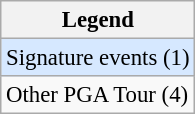<table class="wikitable" style="font-size:95%;">
<tr>
<th>Legend</th>
</tr>
<tr style="background:#D6E8FF;">
<td>Signature events (1)</td>
</tr>
<tr>
<td>Other PGA Tour (4)</td>
</tr>
</table>
